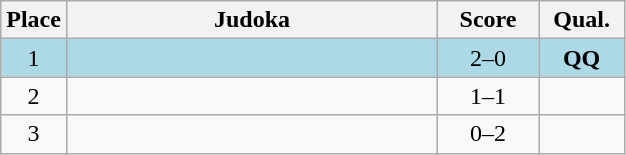<table class=wikitable style="text-align:center">
<tr>
<th width=20>Place</th>
<th width=240>Judoka</th>
<th width=60>Score</th>
<th width=50>Qual.</th>
</tr>
<tr bgcolor=lightblue>
<td>1</td>
<td align=left></td>
<td>2–0</td>
<td><strong>QQ</strong></td>
</tr>
<tr>
<td>2</td>
<td align=left></td>
<td>1–1</td>
<td></td>
</tr>
<tr>
<td>3</td>
<td align=left></td>
<td>0–2</td>
<td></td>
</tr>
</table>
